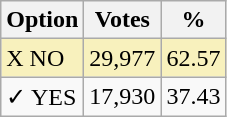<table class="wikitable">
<tr>
<th>Option</th>
<th>Votes</th>
<th>%</th>
</tr>
<tr>
<td style=background:#f8f1bd>X NO</td>
<td style=background:#f8f1bd>29,977</td>
<td style=background:#f8f1bd>62.57</td>
</tr>
<tr>
<td>✓ YES</td>
<td>17,930</td>
<td>37.43</td>
</tr>
</table>
